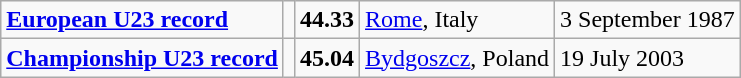<table class="wikitable">
<tr>
<td><strong><a href='#'>European U23 record</a></strong></td>
<td></td>
<td><strong>44.33</strong></td>
<td><a href='#'>Rome</a>, Italy</td>
<td>3 September 1987</td>
</tr>
<tr>
<td><strong><a href='#'>Championship U23 record</a></strong></td>
<td></td>
<td><strong>45.04</strong></td>
<td><a href='#'>Bydgoszcz</a>, Poland</td>
<td>19 July 2003</td>
</tr>
</table>
